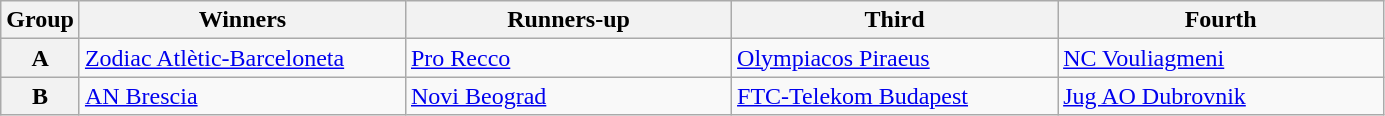<table class="wikitable">
<tr>
<th>Group</th>
<th width=210>Winners</th>
<th width=210>Runners-up</th>
<th width=210>Third</th>
<th width=210>Fourth</th>
</tr>
<tr>
<th>A</th>
<td> <a href='#'>Zodiac Atlètic-Barceloneta</a></td>
<td> <a href='#'>Pro Recco</a></td>
<td> <a href='#'>Olympiacos Piraeus</a></td>
<td> <a href='#'>NC Vouliagmeni</a></td>
</tr>
<tr>
<th>B</th>
<td> <a href='#'>AN Brescia</a></td>
<td> <a href='#'>Novi Beograd</a></td>
<td> <a href='#'>FTC-Telekom Budapest</a></td>
<td> <a href='#'>Jug AO Dubrovnik</a></td>
</tr>
</table>
